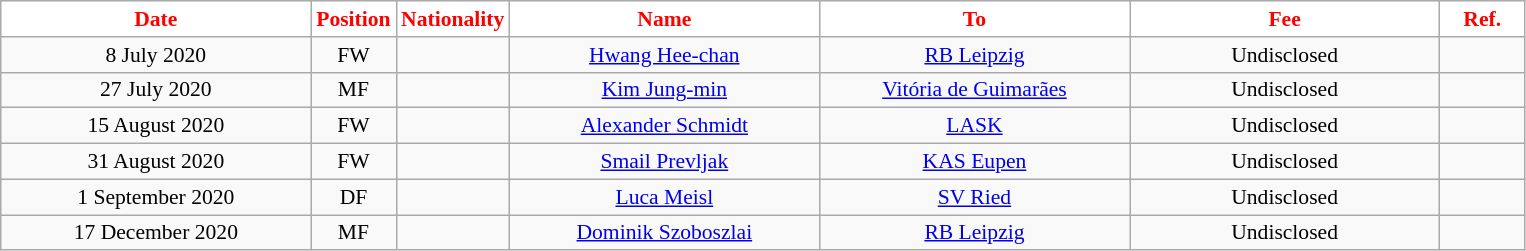<table class="wikitable"  style="text-align:center; font-size:90%; ">
<tr>
<th style="background:#FFFFFF; color:#FF0000; width:200px;">Date</th>
<th style="background:#FFFFFF; color:#FF0000; width:50px;">Position</th>
<th style="background:#FFFFFF; color:#FF0000; width:50px;">Nationality</th>
<th style="background:#FFFFFF; color:#FF0000; width:200px;">Name</th>
<th style="background:#FFFFFF; color:#FF0000; width:200px;">To</th>
<th style="background:#FFFFFF; color:#FF0000; width:200px;">Fee</th>
<th style="background:#FFFFFF; color:#FF0000; width:50px;">Ref.</th>
</tr>
<tr>
<td>8 July 2020</td>
<td>FW</td>
<td></td>
<td><a href='#'>Hwang Hee-chan</a></td>
<td><a href='#'>RB Leipzig</a></td>
<td>Undisclosed</td>
<td></td>
</tr>
<tr>
<td>27 July 2020</td>
<td>MF</td>
<td></td>
<td><a href='#'>Kim Jung-min</a></td>
<td><a href='#'>Vitória de Guimarães</a></td>
<td>Undisclosed</td>
<td></td>
</tr>
<tr>
<td>15 August 2020</td>
<td>FW</td>
<td></td>
<td><a href='#'>Alexander Schmidt</a></td>
<td><a href='#'>LASK</a></td>
<td>Undisclosed</td>
<td></td>
</tr>
<tr>
<td>31 August 2020</td>
<td>FW</td>
<td></td>
<td><a href='#'>Smail Prevljak</a></td>
<td><a href='#'>KAS Eupen</a></td>
<td>Undisclosed</td>
<td></td>
</tr>
<tr>
<td>1 September 2020</td>
<td>DF</td>
<td></td>
<td><a href='#'>Luca Meisl</a></td>
<td><a href='#'>SV Ried</a></td>
<td>Undisclosed</td>
<td></td>
</tr>
<tr>
<td>17 December 2020</td>
<td>MF</td>
<td></td>
<td><a href='#'>Dominik Szoboszlai</a></td>
<td><a href='#'>RB Leipzig</a></td>
<td>Undisclosed</td>
<td></td>
</tr>
</table>
